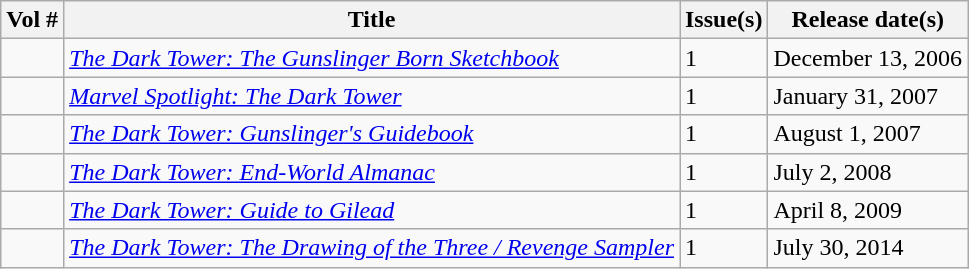<table class="wikitable">
<tr>
<th>Vol #</th>
<th>Title</th>
<th>Issue(s)</th>
<th>Release date(s)</th>
</tr>
<tr>
<td></td>
<td><em><a href='#'>The Dark Tower: The Gunslinger Born Sketchbook</a></em></td>
<td>1</td>
<td>December 13, 2006</td>
</tr>
<tr>
<td></td>
<td><em><a href='#'>Marvel Spotlight: The Dark Tower</a></em></td>
<td>1</td>
<td>January 31, 2007</td>
</tr>
<tr>
<td></td>
<td><em><a href='#'>The Dark Tower: Gunslinger's Guidebook</a></em></td>
<td>1</td>
<td>August 1, 2007</td>
</tr>
<tr>
<td></td>
<td><em><a href='#'>The Dark Tower: End-World Almanac</a></em></td>
<td>1</td>
<td>July 2, 2008</td>
</tr>
<tr>
<td></td>
<td><em><a href='#'>The Dark Tower: Guide to Gilead</a></em></td>
<td>1</td>
<td>April 8, 2009</td>
</tr>
<tr>
<td></td>
<td><em><a href='#'>The Dark Tower: The Drawing of the Three / Revenge Sampler</a></em></td>
<td>1</td>
<td>July 30, 2014</td>
</tr>
</table>
